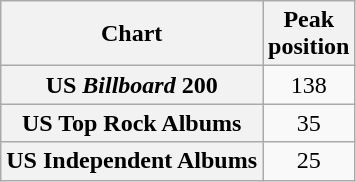<table class="wikitable sortable plainrowheaders">
<tr>
<th>Chart</th>
<th>Peak<br>position</th>
</tr>
<tr>
<th scope=row>US <em>Billboard</em> 200</th>
<td align=center>138</td>
</tr>
<tr>
<th scope=row>US Top Rock Albums</th>
<td align=center>35</td>
</tr>
<tr>
<th scope=row>US Independent Albums</th>
<td align=center>25</td>
</tr>
</table>
